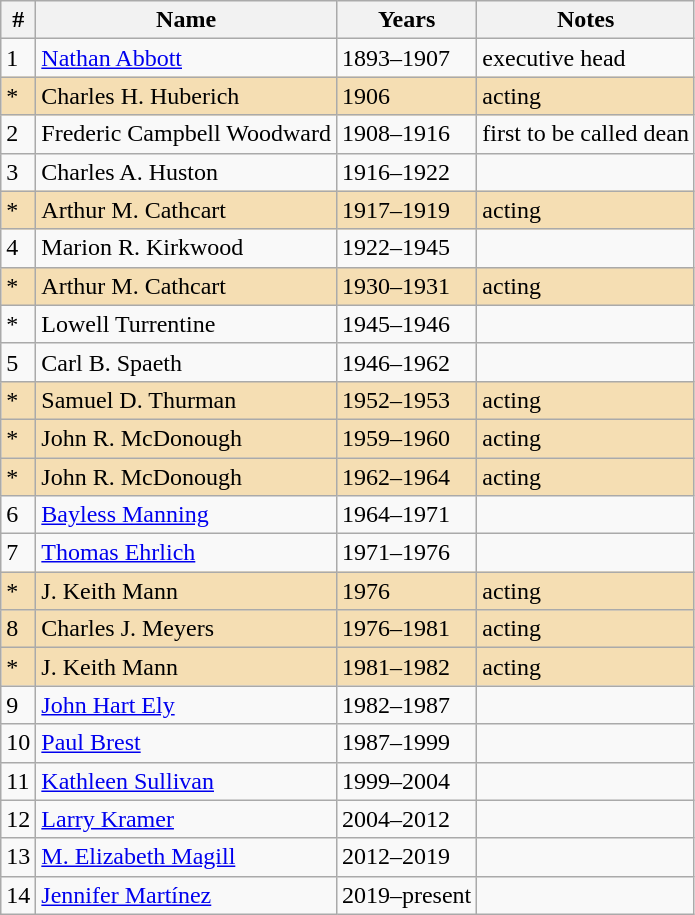<table class="wikitable">
<tr>
<th>#</th>
<th>Name</th>
<th>Years</th>
<th>Notes</th>
</tr>
<tr>
<td>1</td>
<td><a href='#'>Nathan Abbott</a></td>
<td>1893–1907</td>
<td>executive head</td>
</tr>
<tr style="background:Wheat;">
<td>*</td>
<td>Charles H. Huberich</td>
<td>1906</td>
<td>acting</td>
</tr>
<tr>
<td>2</td>
<td>Frederic Campbell Woodward</td>
<td>1908–1916</td>
<td>first to be called dean</td>
</tr>
<tr>
<td>3</td>
<td>Charles A. Huston</td>
<td>1916–1922</td>
<td></td>
</tr>
<tr style="background:Wheat;">
<td>*</td>
<td>Arthur M. Cathcart</td>
<td>1917–1919</td>
<td>acting</td>
</tr>
<tr>
<td>4</td>
<td>Marion R. Kirkwood</td>
<td>1922–1945</td>
<td></td>
</tr>
<tr style="background:Wheat;">
<td>*</td>
<td>Arthur M. Cathcart</td>
<td>1930–1931</td>
<td>acting</td>
</tr>
<tr>
<td>*</td>
<td>Lowell Turrentine</td>
<td>1945–1946</td>
<td></td>
</tr>
<tr>
<td>5</td>
<td>Carl B. Spaeth</td>
<td>1946–1962</td>
<td></td>
</tr>
<tr style="background:Wheat;">
<td>*</td>
<td>Samuel D. Thurman</td>
<td>1952–1953</td>
<td>acting</td>
</tr>
<tr style="background:Wheat;">
<td>*</td>
<td>John R. McDonough</td>
<td>1959–1960</td>
<td>acting</td>
</tr>
<tr style="background:Wheat;">
<td>*</td>
<td>John R. McDonough</td>
<td>1962–1964</td>
<td>acting</td>
</tr>
<tr>
<td>6</td>
<td><a href='#'>Bayless Manning</a></td>
<td>1964–1971</td>
<td></td>
</tr>
<tr>
<td>7</td>
<td><a href='#'>Thomas Ehrlich</a></td>
<td>1971–1976</td>
<td></td>
</tr>
<tr style="background:Wheat;">
<td>*</td>
<td>J. Keith Mann</td>
<td>1976</td>
<td>acting</td>
</tr>
<tr style="background:Wheat;">
<td>8</td>
<td>Charles J. Meyers</td>
<td>1976–1981</td>
<td>acting</td>
</tr>
<tr style="background:Wheat;">
<td>*</td>
<td>J. Keith Mann</td>
<td>1981–1982</td>
<td>acting</td>
</tr>
<tr>
<td>9</td>
<td><a href='#'>John Hart Ely</a></td>
<td>1982–1987</td>
<td></td>
</tr>
<tr>
<td>10</td>
<td><a href='#'>Paul Brest</a></td>
<td>1987–1999</td>
<td></td>
</tr>
<tr>
<td>11</td>
<td><a href='#'>Kathleen Sullivan</a></td>
<td>1999–2004</td>
<td></td>
</tr>
<tr>
<td>12</td>
<td><a href='#'>Larry Kramer</a></td>
<td>2004–2012</td>
<td></td>
</tr>
<tr>
<td>13</td>
<td><a href='#'>M. Elizabeth Magill</a></td>
<td>2012–2019</td>
<td></td>
</tr>
<tr>
<td>14</td>
<td><a href='#'>Jennifer Martínez</a></td>
<td>2019–present</td>
<td></td>
</tr>
</table>
